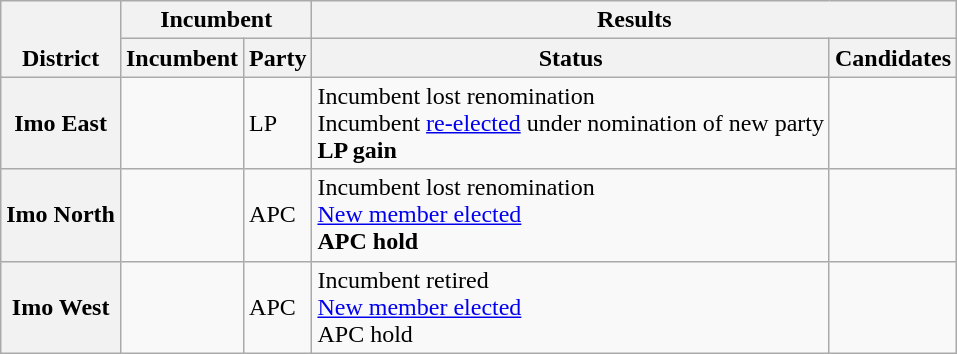<table class="wikitable sortable">
<tr valign=bottom>
<th rowspan=2>District</th>
<th colspan=2>Incumbent</th>
<th colspan=2>Results</th>
</tr>
<tr valign=bottom>
<th>Incumbent</th>
<th>Party</th>
<th>Status</th>
<th>Candidates</th>
</tr>
<tr>
<th>Imo East</th>
<td></td>
<td>LP</td>
<td>Incumbent lost renomination<br>Incumbent <a href='#'>re-elected</a> under nomination of new party<br><strong>LP gain</strong></td>
<td nowrap></td>
</tr>
<tr>
<th>Imo North</th>
<td></td>
<td>APC</td>
<td>Incumbent lost renomination<br><a href='#'>New member elected</a><br><strong>APC hold</strong></td>
<td nowrap></td>
</tr>
<tr>
<th>Imo West</th>
<td></td>
<td>APC</td>
<td>Incumbent retired<br><a href='#'>New member elected</a><br>APC hold</td>
<td nowrap></td>
</tr>
</table>
